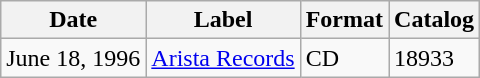<table class="wikitable">
<tr>
<th>Date</th>
<th>Label</th>
<th>Format</th>
<th>Catalog</th>
</tr>
<tr>
<td>June 18, 1996</td>
<td><a href='#'>Arista Records</a></td>
<td>CD</td>
<td>18933</td>
</tr>
</table>
